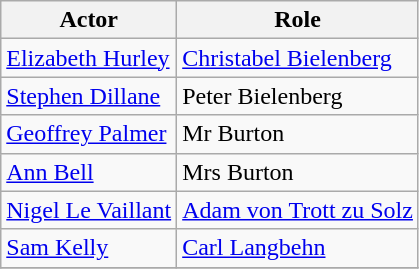<table class="wikitable">
<tr>
<th>Actor</th>
<th>Role</th>
</tr>
<tr>
<td><a href='#'>Elizabeth Hurley</a></td>
<td><a href='#'>Christabel Bielenberg</a></td>
</tr>
<tr>
<td><a href='#'>Stephen Dillane</a></td>
<td>Peter Bielenberg</td>
</tr>
<tr>
<td><a href='#'>Geoffrey Palmer</a></td>
<td>Mr Burton</td>
</tr>
<tr>
<td><a href='#'>Ann Bell</a></td>
<td>Mrs Burton</td>
</tr>
<tr>
<td><a href='#'>Nigel Le Vaillant</a></td>
<td><a href='#'>Adam von Trott zu Solz</a></td>
</tr>
<tr>
<td><a href='#'>Sam Kelly</a></td>
<td><a href='#'>Carl Langbehn</a></td>
</tr>
<tr>
</tr>
</table>
